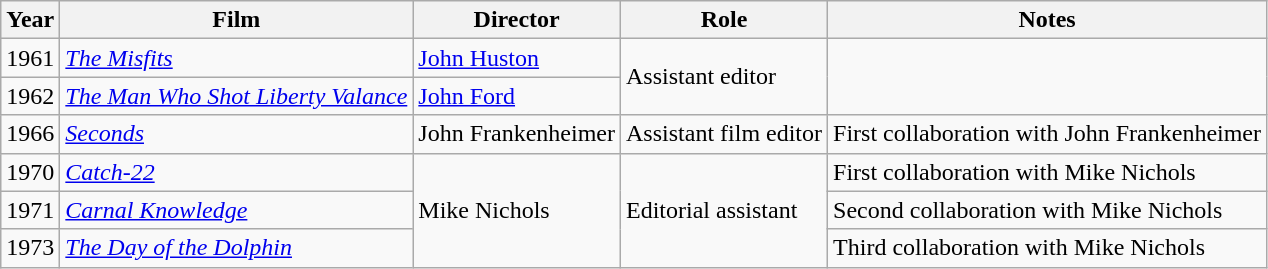<table class="wikitable">
<tr>
<th>Year</th>
<th>Film</th>
<th>Director</th>
<th>Role</th>
<th>Notes</th>
</tr>
<tr>
<td>1961</td>
<td><em><a href='#'>The Misfits</a></em></td>
<td><a href='#'>John Huston</a></td>
<td rowspan=2>Assistant editor</td>
<td rowspan=2><small></small></td>
</tr>
<tr>
<td>1962</td>
<td><em><a href='#'>The Man Who Shot Liberty Valance</a></em></td>
<td><a href='#'>John Ford</a></td>
</tr>
<tr>
<td>1966</td>
<td><em><a href='#'>Seconds</a></em></td>
<td>John Frankenheimer</td>
<td>Assistant film editor</td>
<td>First collaboration with John Frankenheimer</td>
</tr>
<tr>
<td>1970</td>
<td><em><a href='#'>Catch-22</a></em></td>
<td rowspan=3>Mike Nichols</td>
<td rowspan=3>Editorial assistant</td>
<td>First collaboration with Mike Nichols</td>
</tr>
<tr>
<td>1971</td>
<td><em><a href='#'>Carnal Knowledge</a></em></td>
<td>Second collaboration with Mike Nichols</td>
</tr>
<tr>
<td>1973</td>
<td><em><a href='#'>The Day of the Dolphin</a></em></td>
<td>Third collaboration with Mike Nichols</td>
</tr>
</table>
